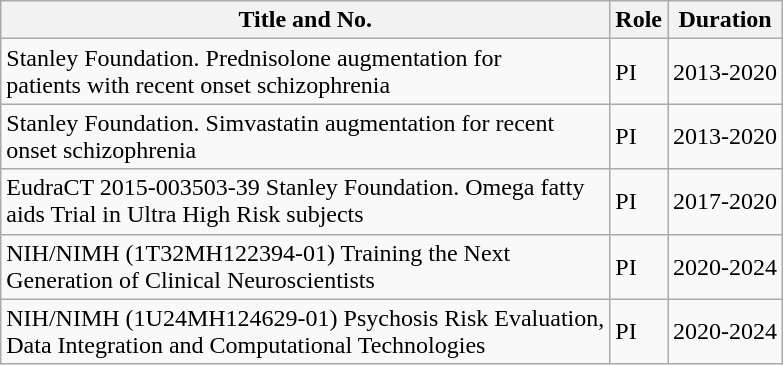<table class="wikitable">
<tr>
<th>Title and No.</th>
<th>Role</th>
<th>Duration</th>
</tr>
<tr>
<td>Stanley Foundation. Prednisolone augmentation for<br>patients with recent onset schizophrenia</td>
<td>PI</td>
<td>2013-2020</td>
</tr>
<tr>
<td>Stanley Foundation. Simvastatin augmentation for recent<br>onset schizophrenia</td>
<td>PI</td>
<td>2013-2020</td>
</tr>
<tr>
<td>EudraCT 2015-003503-39 Stanley Foundation. Omega fatty<br>aids Trial in Ultra High Risk subjects</td>
<td>PI</td>
<td>2017-2020</td>
</tr>
<tr>
<td>NIH/NIMH (1T32MH122394-01) Training the Next<br>Generation of Clinical Neuroscientists</td>
<td>PI</td>
<td>2020-2024</td>
</tr>
<tr>
<td>NIH/NIMH (1U24MH124629-01) Psychosis Risk Evaluation,<br>Data Integration and Computational Technologies</td>
<td>PI</td>
<td>2020-2024</td>
</tr>
</table>
